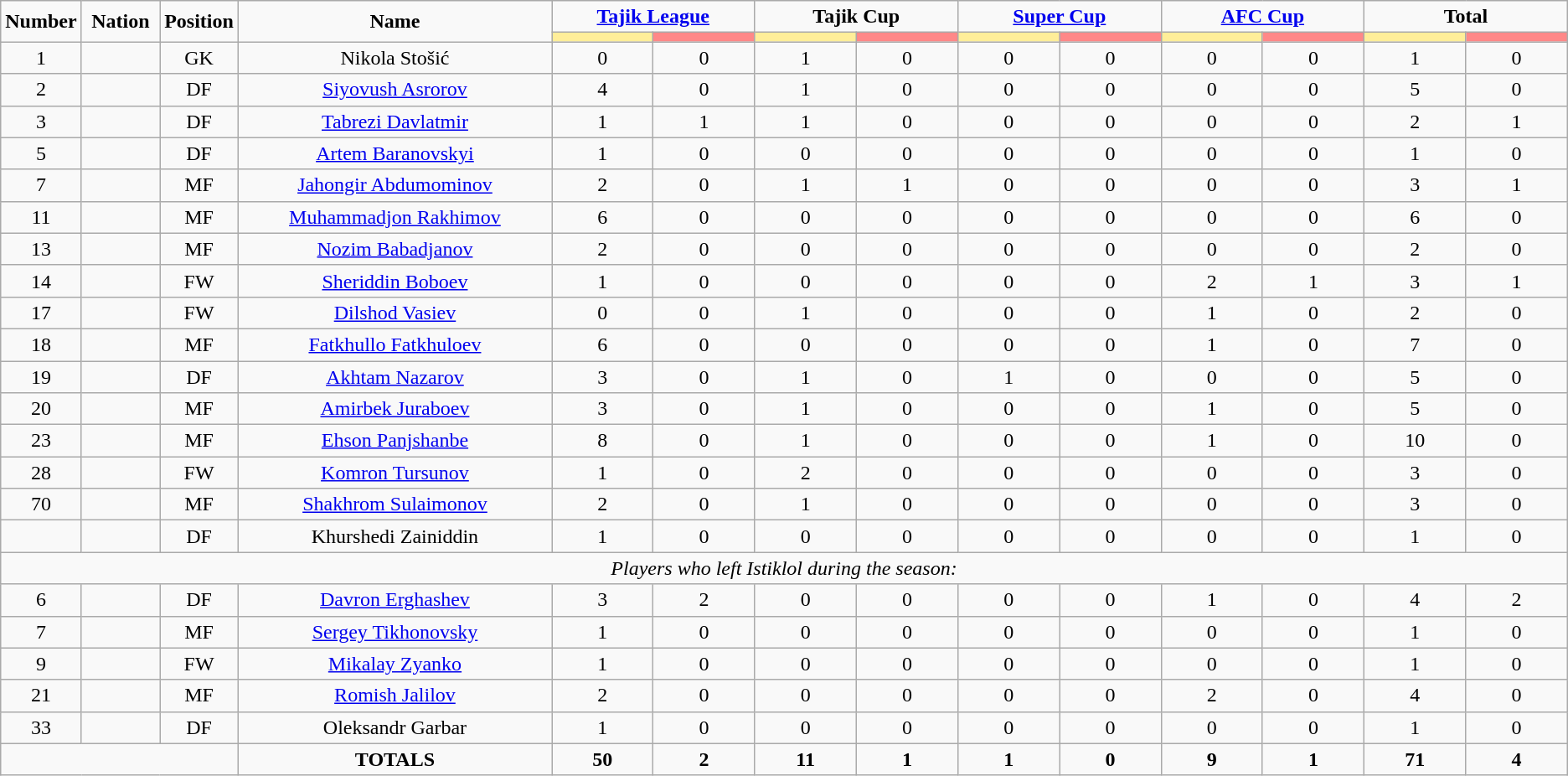<table class="wikitable" style="text-align:center;">
<tr>
<td rowspan="2"  style="width:5%; text-align:center;"><strong>Number</strong></td>
<td rowspan="2"  style="width:5%; text-align:center;"><strong>Nation</strong></td>
<td rowspan="2"  style="width:5%; text-align:center;"><strong>Position</strong></td>
<td rowspan="2"  style="width:20%; text-align:center;"><strong>Name</strong></td>
<td colspan="2" style="text-align:center;"><strong><a href='#'>Tajik League</a></strong></td>
<td colspan="2" style="text-align:center;"><strong>Tajik Cup</strong></td>
<td colspan="2" style="text-align:center;"><strong><a href='#'>Super Cup</a></strong></td>
<td colspan="2" style="text-align:center;"><strong><a href='#'>AFC Cup</a></strong></td>
<td colspan="2" style="text-align:center;"><strong>Total</strong></td>
</tr>
<tr>
<th style="width:60px; background:#fe9;"></th>
<th style="width:60px; background:#ff8888;"></th>
<th style="width:60px; background:#fe9;"></th>
<th style="width:60px; background:#ff8888;"></th>
<th style="width:60px; background:#fe9;"></th>
<th style="width:60px; background:#ff8888;"></th>
<th style="width:60px; background:#fe9;"></th>
<th style="width:60px; background:#ff8888;"></th>
<th style="width:60px; background:#fe9;"></th>
<th style="width:60px; background:#ff8888;"></th>
</tr>
<tr>
<td>1</td>
<td></td>
<td>GK</td>
<td>Nikola Stošić</td>
<td>0</td>
<td>0</td>
<td>1</td>
<td>0</td>
<td>0</td>
<td>0</td>
<td>0</td>
<td>0</td>
<td>1</td>
<td>0</td>
</tr>
<tr>
<td>2</td>
<td></td>
<td>DF</td>
<td><a href='#'>Siyovush Asrorov</a></td>
<td>4</td>
<td>0</td>
<td>1</td>
<td>0</td>
<td>0</td>
<td>0</td>
<td>0</td>
<td>0</td>
<td>5</td>
<td>0</td>
</tr>
<tr>
<td>3</td>
<td></td>
<td>DF</td>
<td><a href='#'>Tabrezi Davlatmir</a></td>
<td>1</td>
<td>1</td>
<td>1</td>
<td>0</td>
<td>0</td>
<td>0</td>
<td>0</td>
<td>0</td>
<td>2</td>
<td>1</td>
</tr>
<tr>
<td>5</td>
<td></td>
<td>DF</td>
<td><a href='#'>Artem Baranovskyi</a></td>
<td>1</td>
<td>0</td>
<td>0</td>
<td>0</td>
<td>0</td>
<td>0</td>
<td>0</td>
<td>0</td>
<td>1</td>
<td>0</td>
</tr>
<tr>
<td>7</td>
<td></td>
<td>MF</td>
<td><a href='#'>Jahongir Abdumominov</a></td>
<td>2</td>
<td>0</td>
<td>1</td>
<td>1</td>
<td>0</td>
<td>0</td>
<td>0</td>
<td>0</td>
<td>3</td>
<td>1</td>
</tr>
<tr>
<td>11</td>
<td></td>
<td>MF</td>
<td><a href='#'>Muhammadjon Rakhimov</a></td>
<td>6</td>
<td>0</td>
<td>0</td>
<td>0</td>
<td>0</td>
<td>0</td>
<td>0</td>
<td>0</td>
<td>6</td>
<td>0</td>
</tr>
<tr>
<td>13</td>
<td></td>
<td>MF</td>
<td><a href='#'>Nozim Babadjanov</a></td>
<td>2</td>
<td>0</td>
<td>0</td>
<td>0</td>
<td>0</td>
<td>0</td>
<td>0</td>
<td>0</td>
<td>2</td>
<td>0</td>
</tr>
<tr>
<td>14</td>
<td></td>
<td>FW</td>
<td><a href='#'>Sheriddin Boboev</a></td>
<td>1</td>
<td>0</td>
<td>0</td>
<td>0</td>
<td>0</td>
<td>0</td>
<td>2</td>
<td>1</td>
<td>3</td>
<td>1</td>
</tr>
<tr>
<td>17</td>
<td></td>
<td>FW</td>
<td><a href='#'>Dilshod Vasiev</a></td>
<td>0</td>
<td>0</td>
<td>1</td>
<td>0</td>
<td>0</td>
<td>0</td>
<td>1</td>
<td>0</td>
<td>2</td>
<td>0</td>
</tr>
<tr>
<td>18</td>
<td></td>
<td>MF</td>
<td><a href='#'>Fatkhullo Fatkhuloev</a></td>
<td>6</td>
<td>0</td>
<td>0</td>
<td>0</td>
<td>0</td>
<td>0</td>
<td>1</td>
<td>0</td>
<td>7</td>
<td>0</td>
</tr>
<tr>
<td>19</td>
<td></td>
<td>DF</td>
<td><a href='#'>Akhtam Nazarov</a></td>
<td>3</td>
<td>0</td>
<td>1</td>
<td>0</td>
<td>1</td>
<td>0</td>
<td>0</td>
<td>0</td>
<td>5</td>
<td>0</td>
</tr>
<tr>
<td>20</td>
<td></td>
<td>MF</td>
<td><a href='#'>Amirbek Juraboev</a></td>
<td>3</td>
<td>0</td>
<td>1</td>
<td>0</td>
<td>0</td>
<td>0</td>
<td>1</td>
<td>0</td>
<td>5</td>
<td>0</td>
</tr>
<tr>
<td>23</td>
<td></td>
<td>MF</td>
<td><a href='#'>Ehson Panjshanbe</a></td>
<td>8</td>
<td>0</td>
<td>1</td>
<td>0</td>
<td>0</td>
<td>0</td>
<td>1</td>
<td>0</td>
<td>10</td>
<td>0</td>
</tr>
<tr>
<td>28</td>
<td></td>
<td>FW</td>
<td><a href='#'>Komron Tursunov</a></td>
<td>1</td>
<td>0</td>
<td>2</td>
<td>0</td>
<td>0</td>
<td>0</td>
<td>0</td>
<td>0</td>
<td>3</td>
<td>0</td>
</tr>
<tr>
<td>70</td>
<td></td>
<td>MF</td>
<td><a href='#'>Shakhrom Sulaimonov</a></td>
<td>2</td>
<td>0</td>
<td>1</td>
<td>0</td>
<td>0</td>
<td>0</td>
<td>0</td>
<td>0</td>
<td>3</td>
<td>0</td>
</tr>
<tr>
<td></td>
<td></td>
<td>DF</td>
<td>Khurshedi Zainiddin</td>
<td>1</td>
<td>0</td>
<td>0</td>
<td>0</td>
<td>0</td>
<td>0</td>
<td>0</td>
<td>0</td>
<td>1</td>
<td>0</td>
</tr>
<tr>
<td colspan="14"><em>Players who left Istiklol during the season:</em></td>
</tr>
<tr>
<td>6</td>
<td></td>
<td>DF</td>
<td><a href='#'>Davron Erghashev</a></td>
<td>3</td>
<td>2</td>
<td>0</td>
<td>0</td>
<td>0</td>
<td>0</td>
<td>1</td>
<td>0</td>
<td>4</td>
<td>2</td>
</tr>
<tr>
<td>7</td>
<td></td>
<td>MF</td>
<td><a href='#'>Sergey Tikhonovsky</a></td>
<td>1</td>
<td>0</td>
<td>0</td>
<td>0</td>
<td>0</td>
<td>0</td>
<td>0</td>
<td>0</td>
<td>1</td>
<td>0</td>
</tr>
<tr>
<td>9</td>
<td></td>
<td>FW</td>
<td><a href='#'>Mikalay Zyanko</a></td>
<td>1</td>
<td>0</td>
<td>0</td>
<td>0</td>
<td>0</td>
<td>0</td>
<td>0</td>
<td>0</td>
<td>1</td>
<td>0</td>
</tr>
<tr>
<td>21</td>
<td></td>
<td>MF</td>
<td><a href='#'>Romish Jalilov</a></td>
<td>2</td>
<td>0</td>
<td>0</td>
<td>0</td>
<td>0</td>
<td>0</td>
<td>2</td>
<td>0</td>
<td>4</td>
<td>0</td>
</tr>
<tr>
<td>33</td>
<td></td>
<td>DF</td>
<td>Oleksandr Garbar</td>
<td>1</td>
<td>0</td>
<td>0</td>
<td>0</td>
<td>0</td>
<td>0</td>
<td>0</td>
<td>0</td>
<td>1</td>
<td>0</td>
</tr>
<tr>
<td colspan="3"></td>
<td><strong>TOTALS</strong></td>
<td><strong>50</strong></td>
<td><strong>2</strong></td>
<td><strong>11</strong></td>
<td><strong>1</strong></td>
<td><strong>1</strong></td>
<td><strong>0</strong></td>
<td><strong>9</strong></td>
<td><strong>1</strong></td>
<td><strong>71</strong></td>
<td><strong>4</strong></td>
</tr>
</table>
